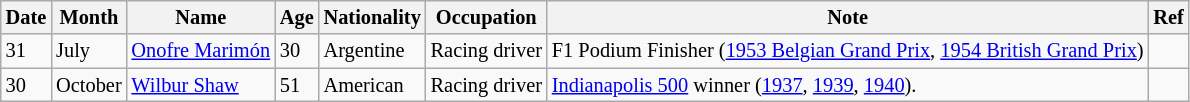<table class="wikitable" style="font-size:85%;">
<tr>
<th>Date</th>
<th>Month</th>
<th>Name</th>
<th>Age</th>
<th>Nationality</th>
<th>Occupation</th>
<th>Note</th>
<th>Ref</th>
</tr>
<tr>
<td>31</td>
<td>July</td>
<td><a href='#'>Onofre Marimón</a></td>
<td>30</td>
<td>Argentine</td>
<td>Racing driver</td>
<td>F1 Podium Finisher (<a href='#'>1953 Belgian Grand Prix</a>, <a href='#'>1954 British Grand Prix</a>)</td>
<td></td>
</tr>
<tr>
<td>30</td>
<td>October</td>
<td><a href='#'>Wilbur Shaw</a></td>
<td>51</td>
<td>American</td>
<td>Racing driver</td>
<td><a href='#'>Indianapolis 500</a> winner (<a href='#'>1937</a>, <a href='#'>1939</a>, <a href='#'>1940</a>).</td>
<td></td>
</tr>
</table>
